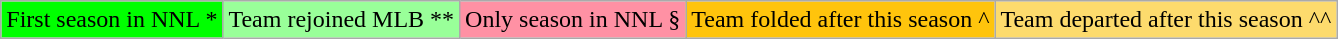<table class="wikitable" style="font-size:100%;line-height:1.1;">
<tr>
<td style="background-color:#00FF00;">First season in NNL *</td>
<td style="background-color:#99FF99;">Team rejoined MLB **</td>
<td style="background-color:#FF91A4;">Only season in NNL §</td>
<td style="background-color:#FFC40C;">Team folded after this season ^</td>
<td style="background-color:#FDDB6D;">Team departed after this season ^^</td>
</tr>
</table>
